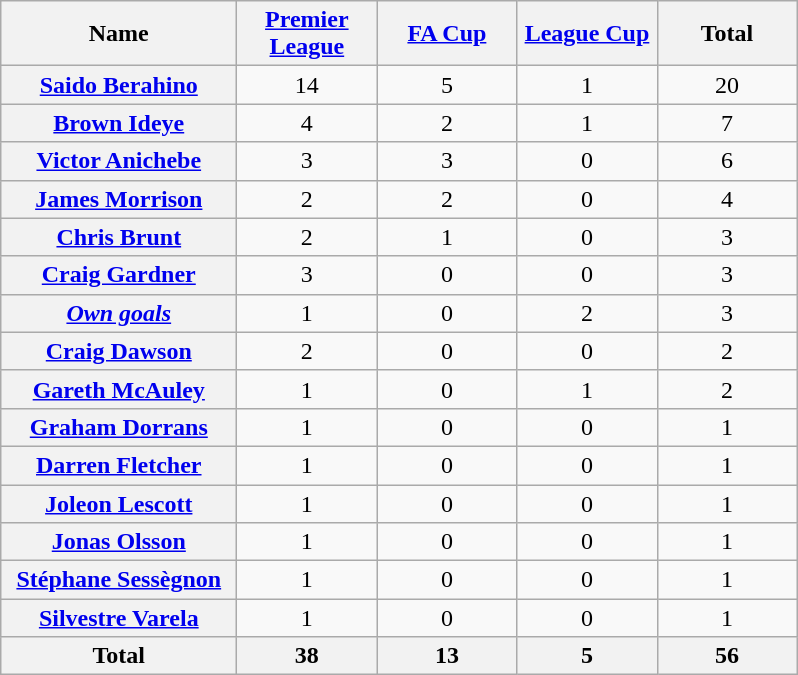<table class="wikitable plainrowheaders sortable" style="text-align:center">
<tr>
<th style="width:150px;">Name</th>
<th style="width:86px;"><a href='#'>Premier League</a></th>
<th style="width:86px;"><a href='#'>FA Cup</a></th>
<th style="width:86px;"><a href='#'>League Cup</a></th>
<th style="width:86px;">Total</th>
</tr>
<tr>
<th scope="row"><a href='#'>Saido Berahino</a></th>
<td>14</td>
<td>5</td>
<td>1</td>
<td>20</td>
</tr>
<tr>
<th scope="row"><a href='#'>Brown Ideye</a></th>
<td>4</td>
<td>2</td>
<td>1</td>
<td>7</td>
</tr>
<tr>
<th scope="row"><a href='#'>Victor Anichebe</a></th>
<td>3</td>
<td>3</td>
<td>0</td>
<td>6</td>
</tr>
<tr>
<th scope="row"><a href='#'>James Morrison</a></th>
<td>2</td>
<td>2</td>
<td>0</td>
<td>4</td>
</tr>
<tr>
<th scope="row"><a href='#'>Chris Brunt</a></th>
<td>2</td>
<td>1</td>
<td>0</td>
<td>3</td>
</tr>
<tr>
<th scope="row"><a href='#'>Craig Gardner</a></th>
<td>3</td>
<td>0</td>
<td>0</td>
<td>3</td>
</tr>
<tr>
<th scope="row"><em><a href='#'>Own goals</a></em></th>
<td>1</td>
<td>0</td>
<td>2</td>
<td>3</td>
</tr>
<tr>
<th scope="row"><a href='#'>Craig Dawson</a></th>
<td>2</td>
<td>0</td>
<td>0</td>
<td>2</td>
</tr>
<tr>
<th scope="row"><a href='#'>Gareth McAuley</a></th>
<td>1</td>
<td>0</td>
<td>1</td>
<td>2</td>
</tr>
<tr>
<th scope="row"><a href='#'>Graham Dorrans</a></th>
<td>1</td>
<td>0</td>
<td>0</td>
<td>1</td>
</tr>
<tr>
<th scope="row"><a href='#'>Darren Fletcher</a></th>
<td>1</td>
<td>0</td>
<td>0</td>
<td>1</td>
</tr>
<tr>
<th scope="row"><a href='#'>Joleon Lescott</a></th>
<td>1</td>
<td>0</td>
<td>0</td>
<td>1</td>
</tr>
<tr>
<th scope="row"><a href='#'>Jonas Olsson</a></th>
<td>1</td>
<td>0</td>
<td>0</td>
<td>1</td>
</tr>
<tr>
<th scope="row"><a href='#'>Stéphane Sessègnon</a></th>
<td>1</td>
<td>0</td>
<td>0</td>
<td>1</td>
</tr>
<tr>
<th scope="row"><a href='#'>Silvestre Varela</a></th>
<td>1</td>
<td>0</td>
<td>0</td>
<td>1</td>
</tr>
<tr>
<th scope="row">Total</th>
<th>38</th>
<th>13</th>
<th>5</th>
<th>56</th>
</tr>
</table>
